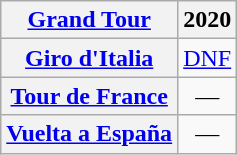<table class="wikitable plainrowheaders">
<tr>
<th scope="col"><a href='#'>Grand Tour</a></th>
<th scope="col">2020</th>
</tr>
<tr style="text-align:center;">
<th scope="row"> <a href='#'>Giro d'Italia</a></th>
<td><a href='#'>DNF</a></td>
</tr>
<tr style="text-align:center;">
<th scope="row"> <a href='#'>Tour de France</a></th>
<td>—</td>
</tr>
<tr style="text-align:center;">
<th scope="row"> <a href='#'>Vuelta a España</a></th>
<td>—</td>
</tr>
</table>
